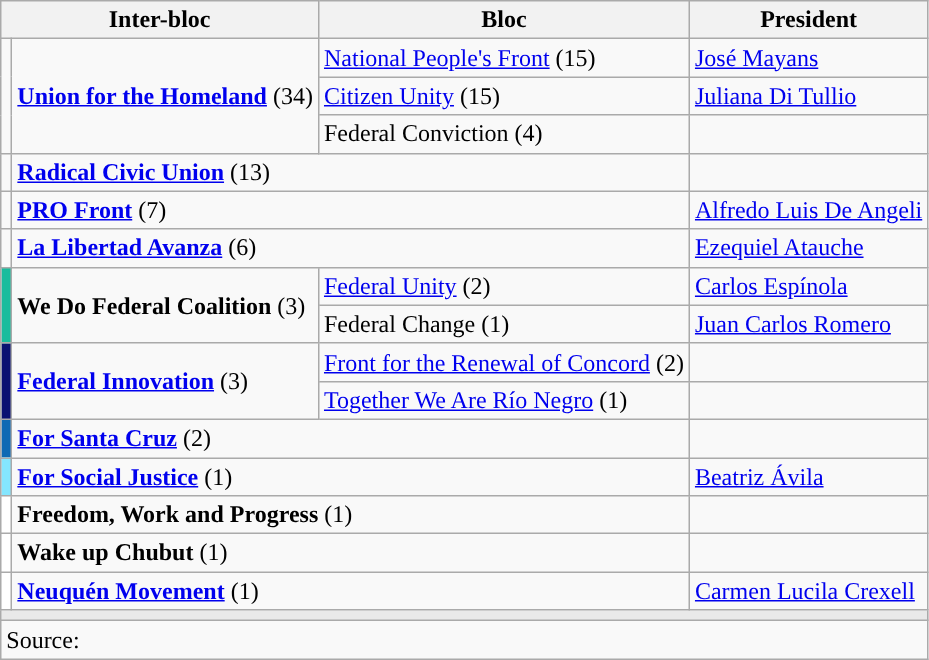<table class="wikitable">
<tr>
<th colspan="2">Inter-bloc</th>
<th>Bloc</th>
<th>President</th>
</tr>
<tr>
<td rowspan="3" style="background-color: "></td>
<td rowspan="3"><strong><a href='#'>Union for the Homeland</a></strong> (34)</td>
<td><a href='#'>National People's Front</a> (15)</td>
<td><a href='#'>José Mayans</a></td>
</tr>
<tr>
<td><a href='#'>Citizen Unity</a> (15)</td>
<td><a href='#'>Juliana Di Tullio</a></td>
</tr>
<tr>
<td>Federal Conviction (4)</td>
<td></td>
</tr>
<tr>
<td style="background-color:"></td>
<td colspan="2"><strong><a href='#'>Radical Civic Union</a></strong> (13)</td>
<td></td>
</tr>
<tr>
<td style="background-color:"></td>
<td colspan="2"><strong><a href='#'>PRO Front</a></strong> (7)</td>
<td><a href='#'>Alfredo Luis De Angeli</a></td>
</tr>
<tr>
<td style="background-color:"></td>
<td colspan="2"><strong><a href='#'>La Libertad Avanza</a></strong> (6)</td>
<td><a href='#'>Ezequiel Atauche</a></td>
</tr>
<tr>
<td rowspan="2" style="background-color:#19bc9d"></td>
<td rowspan="2"><strong>We Do Federal Coalition</strong> (3)</td>
<td><a href='#'>Federal Unity</a> (2)</td>
<td><a href='#'>Carlos Espínola</a></td>
</tr>
<tr>
<td>Federal Change (1)</td>
<td><a href='#'>Juan Carlos Romero</a></td>
</tr>
<tr>
<td rowspan="2" style="background-color:#0a1172"></td>
<td rowspan="2"><strong><a href='#'>Federal Innovation</a></strong> (3)</td>
<td><a href='#'>Front for the Renewal of Concord</a> (2)</td>
<td></td>
</tr>
<tr>
<td><a href='#'>Together We Are Río Negro</a> (1)</td>
<td></td>
</tr>
<tr>
<td style="background-color:#0d69b4"></td>
<td colspan="2"><strong><a href='#'>For Santa Cruz</a></strong> (2)</td>
<td></td>
</tr>
<tr>
<td style="background-color:#84e6ff"></td>
<td colspan="2"><strong><a href='#'>For Social Justice</a></strong> (1)</td>
<td><a href='#'>Beatriz Ávila</a></td>
</tr>
<tr>
<td style="background-color:#FFFFFF"></td>
<td colspan="2"><strong>Freedom, Work and Progress</strong> (1)</td>
<td></td>
</tr>
<tr>
<td style="background-color:#FFFFFF"></td>
<td colspan="2"><strong>Wake up Chubut</strong> (1)</td>
<td></td>
</tr>
<tr>
<td style="background-color:#FFFFFF"></td>
<td colspan="2"><strong><a href='#'>Neuquén Movement</a></strong> (1)</td>
<td><a href='#'>Carmen Lucila Crexell</a></td>
</tr>
<tr>
<td colspan="4" bgcolor="#E9E9E9"></td>
</tr>
<tr>
<td colspan="4">Source:  </td>
</tr>
</table>
